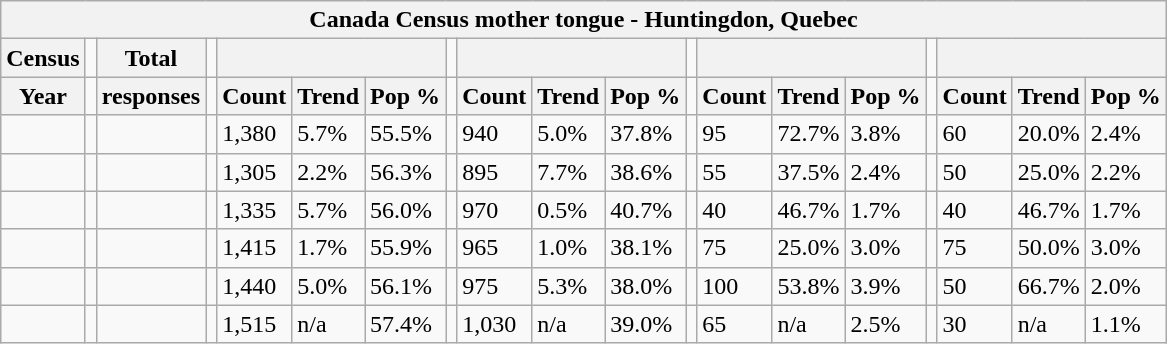<table class="wikitable">
<tr>
<th colspan="19">Canada Census mother tongue - Huntingdon, Quebec</th>
</tr>
<tr>
<th>Census</th>
<td></td>
<th>Total</th>
<td colspan="1"></td>
<th colspan="3"></th>
<td colspan="1"></td>
<th colspan="3"></th>
<td colspan="1"></td>
<th colspan="3"></th>
<td colspan="1"></td>
<th colspan="3"></th>
</tr>
<tr>
<th>Year</th>
<td></td>
<th>responses</th>
<td></td>
<th>Count</th>
<th>Trend</th>
<th>Pop %</th>
<td></td>
<th>Count</th>
<th>Trend</th>
<th>Pop %</th>
<td></td>
<th>Count</th>
<th>Trend</th>
<th>Pop %</th>
<td></td>
<th>Count</th>
<th>Trend</th>
<th>Pop %</th>
</tr>
<tr>
<td></td>
<td></td>
<td></td>
<td></td>
<td>1,380</td>
<td> 5.7%</td>
<td>55.5%</td>
<td></td>
<td>940</td>
<td> 5.0%</td>
<td>37.8%</td>
<td></td>
<td>95</td>
<td> 72.7%</td>
<td>3.8%</td>
<td></td>
<td>60</td>
<td> 20.0%</td>
<td>2.4%</td>
</tr>
<tr>
<td></td>
<td></td>
<td></td>
<td></td>
<td>1,305</td>
<td> 2.2%</td>
<td>56.3%</td>
<td></td>
<td>895</td>
<td> 7.7%</td>
<td>38.6%</td>
<td></td>
<td>55</td>
<td> 37.5%</td>
<td>2.4%</td>
<td></td>
<td>50</td>
<td> 25.0%</td>
<td>2.2%</td>
</tr>
<tr>
<td></td>
<td></td>
<td></td>
<td></td>
<td>1,335</td>
<td> 5.7%</td>
<td>56.0%</td>
<td></td>
<td>970</td>
<td> 0.5%</td>
<td>40.7%</td>
<td></td>
<td>40</td>
<td> 46.7%</td>
<td>1.7%</td>
<td></td>
<td>40</td>
<td> 46.7%</td>
<td>1.7%</td>
</tr>
<tr>
<td></td>
<td></td>
<td></td>
<td></td>
<td>1,415</td>
<td> 1.7%</td>
<td>55.9%</td>
<td></td>
<td>965</td>
<td> 1.0%</td>
<td>38.1%</td>
<td></td>
<td>75</td>
<td> 25.0%</td>
<td>3.0%</td>
<td></td>
<td>75</td>
<td> 50.0%</td>
<td>3.0%</td>
</tr>
<tr>
<td></td>
<td></td>
<td></td>
<td></td>
<td>1,440</td>
<td> 5.0%</td>
<td>56.1%</td>
<td></td>
<td>975</td>
<td> 5.3%</td>
<td>38.0%</td>
<td></td>
<td>100</td>
<td> 53.8%</td>
<td>3.9%</td>
<td></td>
<td>50</td>
<td> 66.7%</td>
<td>2.0%</td>
</tr>
<tr>
<td></td>
<td></td>
<td></td>
<td></td>
<td>1,515</td>
<td>n/a</td>
<td>57.4%</td>
<td></td>
<td>1,030</td>
<td>n/a</td>
<td>39.0%</td>
<td></td>
<td>65</td>
<td>n/a</td>
<td>2.5%</td>
<td></td>
<td>30</td>
<td>n/a</td>
<td>1.1%</td>
</tr>
</table>
